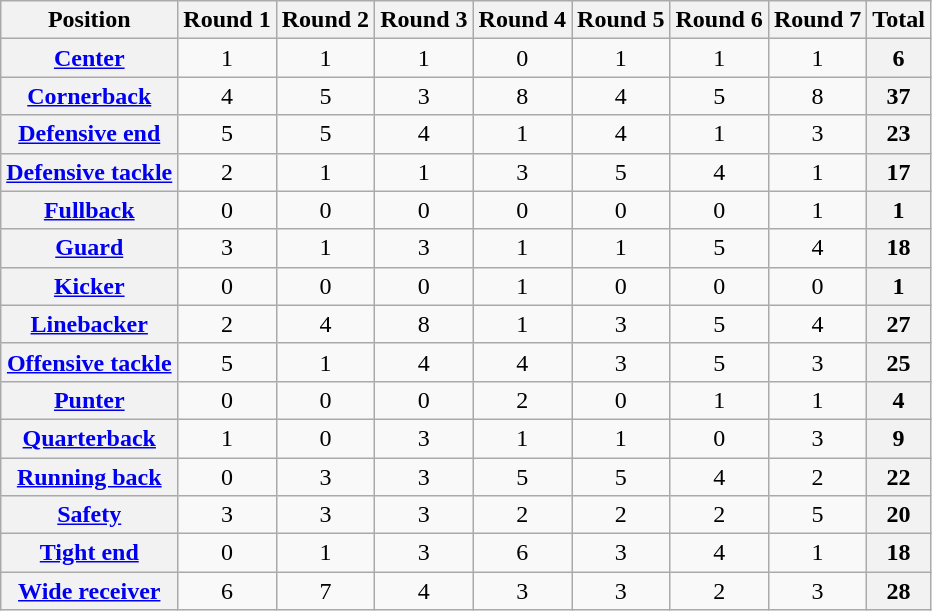<table class="wikitable sortable" style="text-align:center">
<tr>
<th>Position</th>
<th>Round 1</th>
<th>Round 2</th>
<th>Round 3</th>
<th>Round 4</th>
<th>Round 5</th>
<th>Round 6</th>
<th>Round 7</th>
<th>Total</th>
</tr>
<tr>
<th><a href='#'>Center</a></th>
<td>1</td>
<td>1</td>
<td>1</td>
<td>0</td>
<td>1</td>
<td>1</td>
<td>1</td>
<td style="background:#f2f2f2;text-align:center"><strong>6</strong></td>
</tr>
<tr>
<th><a href='#'>Cornerback</a></th>
<td>4</td>
<td>5</td>
<td>3</td>
<td>8</td>
<td>4</td>
<td>5</td>
<td>8</td>
<td style="background:#f2f2f2;text-align:center"><strong>37</strong></td>
</tr>
<tr>
<th><a href='#'>Defensive end</a></th>
<td>5</td>
<td>5</td>
<td>4</td>
<td>1</td>
<td>4</td>
<td>1</td>
<td>3</td>
<td style="background:#f2f2f2;text-align:center"><strong>23</strong></td>
</tr>
<tr>
<th><a href='#'>Defensive tackle</a></th>
<td>2</td>
<td>1</td>
<td>1</td>
<td>3</td>
<td>5</td>
<td>4</td>
<td>1</td>
<td style="background:#f2f2f2;text-align:center"><strong>17</strong></td>
</tr>
<tr>
<th><a href='#'>Fullback</a></th>
<td>0</td>
<td>0</td>
<td>0</td>
<td>0</td>
<td>0</td>
<td>0</td>
<td>1</td>
<td style="background:#f2f2f2;text-align:center"><strong>1</strong></td>
</tr>
<tr>
<th><a href='#'>Guard</a></th>
<td>3</td>
<td>1</td>
<td>3</td>
<td>1</td>
<td>1</td>
<td>5</td>
<td>4</td>
<td style="background:#f2f2f2;text-align:center"><strong>18</strong></td>
</tr>
<tr>
<th><a href='#'>Kicker</a></th>
<td>0</td>
<td>0</td>
<td>0</td>
<td>1</td>
<td>0</td>
<td>0</td>
<td>0</td>
<td style="background:#f2f2f2;text-align:center"><strong>1</strong></td>
</tr>
<tr>
<th><a href='#'>Linebacker</a></th>
<td>2</td>
<td>4</td>
<td>8</td>
<td>1</td>
<td>3</td>
<td>5</td>
<td>4</td>
<td style="background:#f2f2f2;text-align:center"><strong>27</strong></td>
</tr>
<tr>
<th><a href='#'>Offensive tackle</a></th>
<td>5</td>
<td>1</td>
<td>4</td>
<td>4</td>
<td>3</td>
<td>5</td>
<td>3</td>
<td style="background:#f2f2f2;text-align:center"><strong>25</strong></td>
</tr>
<tr>
<th><a href='#'>Punter</a></th>
<td>0</td>
<td>0</td>
<td>0</td>
<td>2</td>
<td>0</td>
<td>1</td>
<td>1</td>
<td style="background:#f2f2f2;text-align:center"><strong>4</strong></td>
</tr>
<tr>
<th><a href='#'>Quarterback</a></th>
<td>1</td>
<td>0</td>
<td>3</td>
<td>1</td>
<td>1</td>
<td>0</td>
<td>3</td>
<td style="background:#f2f2f2;text-align:center"><strong>9</strong></td>
</tr>
<tr>
<th><a href='#'>Running back</a></th>
<td>0</td>
<td>3</td>
<td>3</td>
<td>5</td>
<td>5</td>
<td>4</td>
<td>2</td>
<td style="background:#f2f2f2;text-align:center"><strong>22</strong></td>
</tr>
<tr>
<th><a href='#'>Safety</a></th>
<td>3</td>
<td>3</td>
<td>3</td>
<td>2</td>
<td>2</td>
<td>2</td>
<td>5</td>
<td style="background:#f2f2f2;text-align:center"><strong>20</strong></td>
</tr>
<tr>
<th><a href='#'>Tight end</a></th>
<td>0</td>
<td>1</td>
<td>3</td>
<td>6</td>
<td>3</td>
<td>4</td>
<td>1</td>
<td style="background:#f2f2f2;text-align:center"><strong>18</strong></td>
</tr>
<tr>
<th><a href='#'>Wide receiver</a></th>
<td>6</td>
<td>7</td>
<td>4</td>
<td>3</td>
<td>3</td>
<td>2</td>
<td>3</td>
<td style="background:#f2f2f2;text-align:center"><strong>28</strong></td>
</tr>
</table>
